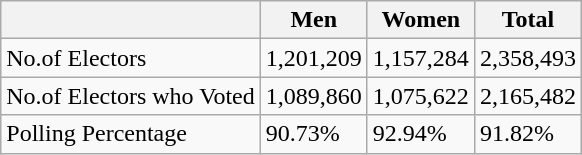<table class="wikitable">
<tr>
<th></th>
<th>Men</th>
<th>Women</th>
<th>Total</th>
</tr>
<tr>
<td>No.of Electors</td>
<td>1,201,209</td>
<td>1,157,284</td>
<td>2,358,493</td>
</tr>
<tr>
<td>No.of Electors who Voted</td>
<td>1,089,860</td>
<td>1,075,622</td>
<td>2,165,482</td>
</tr>
<tr>
<td>Polling Percentage</td>
<td>90.73%</td>
<td>92.94%</td>
<td>91.82%</td>
</tr>
</table>
